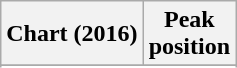<table class="wikitable sortable plainrowheaders" style="text-align:center">
<tr>
<th scope="col">Chart (2016)</th>
<th scope="col">Peak<br> position</th>
</tr>
<tr>
</tr>
<tr>
</tr>
<tr>
</tr>
</table>
